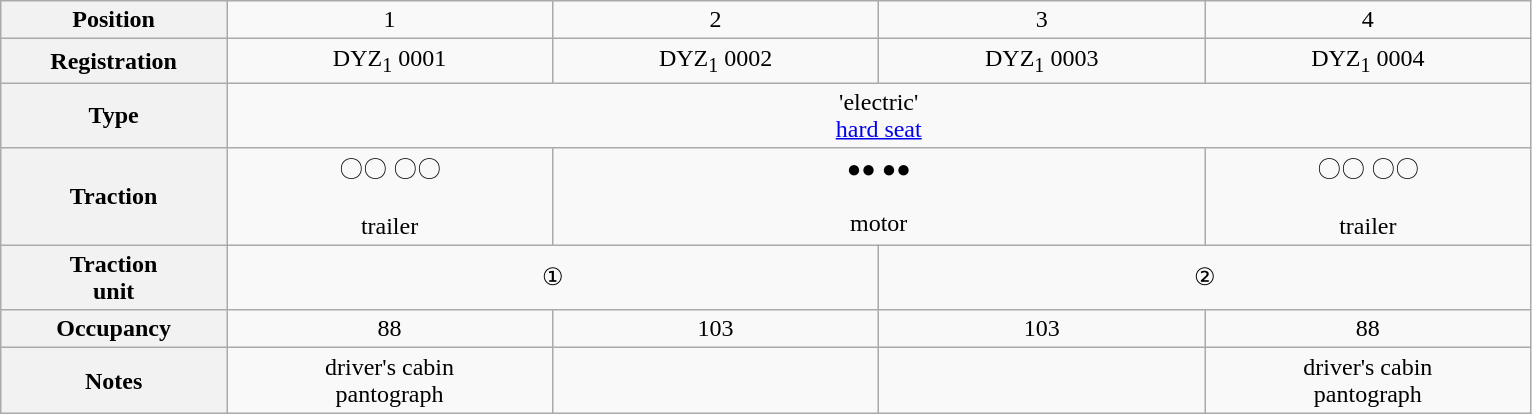<table class="wikitable" style="text-align: center;">
<tr>
<th>Position</th>
<td>1</td>
<td>2</td>
<td>3</td>
<td>4</td>
</tr>
<tr>
<th style="width: 9%;">Registration</th>
<td style="width: 13%;">DYZ<sub>1</sub> 0001</td>
<td style="width: 13%;">DYZ<sub>1</sub> 0002</td>
<td style="width: 13%;">DYZ<sub>1</sub> 0003</td>
<td style="width: 13%;">DYZ<sub>1</sub> 0004</td>
</tr>
<tr>
<th style="width: 9%;">Type</th>
<td colspan="4" style="width: 13%;">'electric'<br><a href='#'>hard seat</a></td>
</tr>
<tr>
<th style="width: 9%;">Traction</th>
<td>〇〇 〇〇<br><br>trailer</td>
<td colspan="2">●● ●●<br><br>motor</td>
<td>〇〇 〇〇<br><br>trailer</td>
</tr>
<tr>
<th style="width: 9%;">Traction<br>unit</th>
<td colspan="2">①</td>
<td colspan="2">②</td>
</tr>
<tr>
<th style="width: 9%;">Occupancy</th>
<td>88</td>
<td>103</td>
<td>103</td>
<td>88</td>
</tr>
<tr>
<th style="width: 9%;">Notes</th>
<td>driver's cabin<br>pantograph</td>
<td></td>
<td></td>
<td>driver's cabin<br>pantograph</td>
</tr>
</table>
